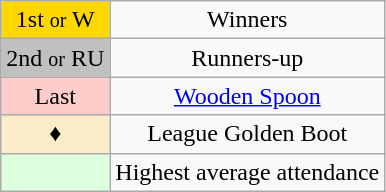<table class="wikitable" style="text-align:center">
<tr>
<td style=background:gold>1st <small>or</small> W</td>
<td>Winners</td>
</tr>
<tr>
<td style=background:silver>2nd <small>or</small> RU</td>
<td>Runners-up</td>
</tr>
<tr>
<td style=background:#FFCCCC>Last</td>
<td><a href='#'>Wooden Spoon</a></td>
</tr>
<tr>
<td style=background:#FAECC8;">♦</td>
<td>League Golden Boot</td>
</tr>
<tr>
<td style="background:#dfd;"> </td>
<td>Highest average attendance</td>
</tr>
</table>
